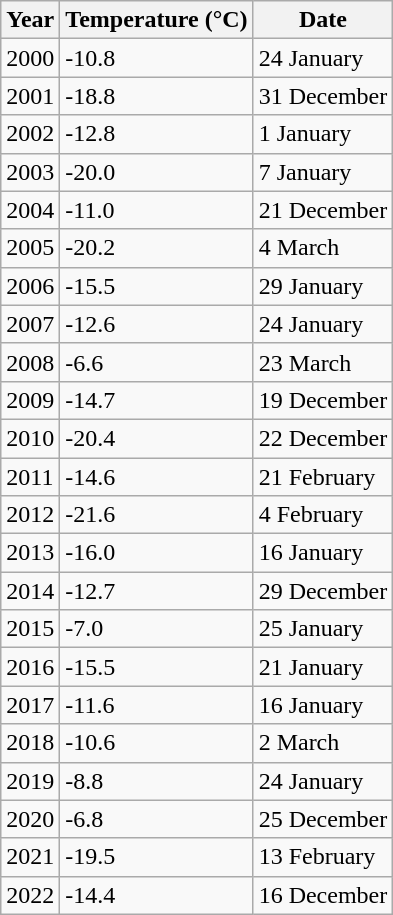<table class="wikitable sortable">
<tr>
<th>Year</th>
<th>Temperature (°C)</th>
<th>Date</th>
</tr>
<tr>
<td>2000</td>
<td>-10.8</td>
<td>24 January</td>
</tr>
<tr>
<td>2001</td>
<td>-18.8</td>
<td>31 December</td>
</tr>
<tr>
<td>2002</td>
<td>-12.8</td>
<td>1 January</td>
</tr>
<tr>
<td>2003</td>
<td>-20.0</td>
<td>7 January</td>
</tr>
<tr>
<td>2004</td>
<td>-11.0</td>
<td>21 December</td>
</tr>
<tr>
<td>2005</td>
<td>-20.2</td>
<td>4 March</td>
</tr>
<tr>
<td>2006</td>
<td>-15.5</td>
<td>29 January</td>
</tr>
<tr>
<td>2007</td>
<td>-12.6</td>
<td>24 January</td>
</tr>
<tr>
<td>2008</td>
<td>-6.6</td>
<td>23 March</td>
</tr>
<tr>
<td>2009</td>
<td>-14.7</td>
<td>19 December</td>
</tr>
<tr>
<td>2010</td>
<td>-20.4</td>
<td>22 December</td>
</tr>
<tr>
<td>2011</td>
<td>-14.6</td>
<td>21 February</td>
</tr>
<tr>
<td>2012</td>
<td>-21.6</td>
<td>4 February</td>
</tr>
<tr>
<td>2013</td>
<td>-16.0</td>
<td>16 January</td>
</tr>
<tr>
<td>2014</td>
<td>-12.7</td>
<td>29 December</td>
</tr>
<tr>
<td>2015</td>
<td>-7.0</td>
<td>25 January</td>
</tr>
<tr>
<td>2016</td>
<td>-15.5</td>
<td>21 January</td>
</tr>
<tr>
<td>2017</td>
<td>-11.6</td>
<td>16 January</td>
</tr>
<tr>
<td>2018</td>
<td>-10.6</td>
<td>2 March</td>
</tr>
<tr>
<td>2019</td>
<td>-8.8</td>
<td>24 January</td>
</tr>
<tr>
<td>2020</td>
<td>-6.8</td>
<td>25 December</td>
</tr>
<tr>
<td>2021</td>
<td>-19.5</td>
<td>13 February</td>
</tr>
<tr>
<td>2022</td>
<td>-14.4</td>
<td>16 December</td>
</tr>
</table>
